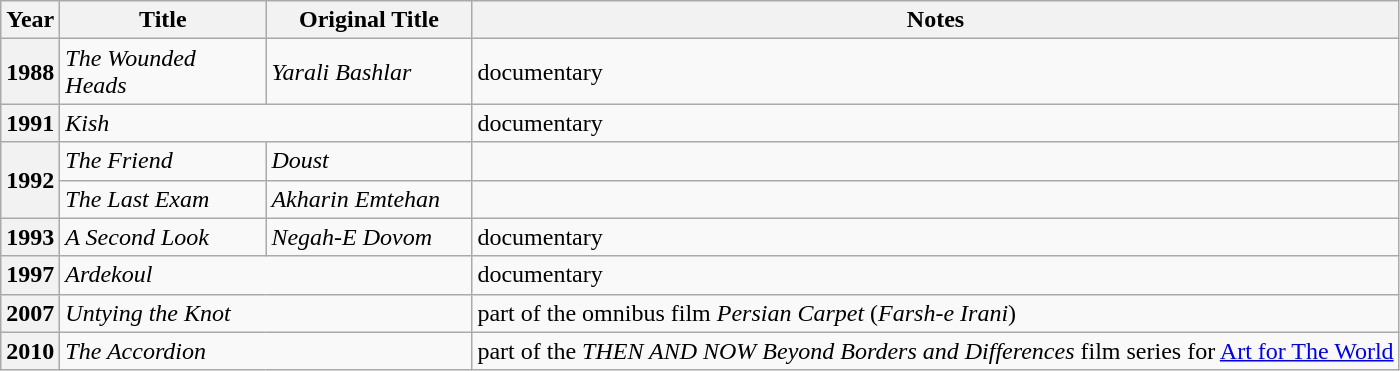<table class="wikitable">
<tr>
<th width="5">Year</th>
<th width="130">Title</th>
<th width="130">Original Title</th>
<th>Notes</th>
</tr>
<tr>
<th>1988</th>
<td><em>The Wounded Heads</em></td>
<td><em>Yarali Bashlar</em></td>
<td>documentary</td>
</tr>
<tr>
<th>1991</th>
<td colspan="2"><em>Kish</em></td>
<td>documentary</td>
</tr>
<tr>
<th rowspan="2">1992</th>
<td><em>The Friend</em></td>
<td><em>Doust</em></td>
<td></td>
</tr>
<tr>
<td><em>The Last Exam</em></td>
<td><em>Akharin Emtehan</em></td>
<td></td>
</tr>
<tr>
<th>1993</th>
<td><em>A Second Look</em></td>
<td><em>Negah-E Dovom</em></td>
<td>documentary</td>
</tr>
<tr>
<th>1997</th>
<td colspan="2"><em>Ardekoul</em></td>
<td>documentary</td>
</tr>
<tr>
<th>2007</th>
<td colspan="2"><em>Untying the Knot</em></td>
<td>part of the omnibus film <em>Persian Carpet</em> (<em>Farsh-e Irani</em>)</td>
</tr>
<tr>
<th>2010</th>
<td colspan="2"><em>The Accordion</em></td>
<td>part of the <em>THEN AND NOW Beyond Borders and Differences</em> film series for <a href='#'>Art for The World</a></td>
</tr>
</table>
